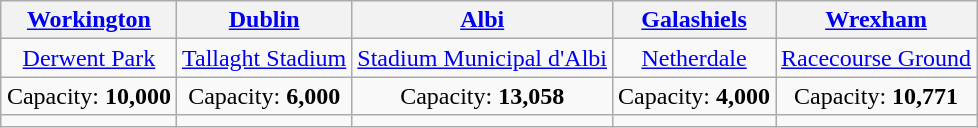<table class="wikitable" style="text-align:center;margin:1em auto;">
<tr>
<th><a href='#'>Workington</a></th>
<th><a href='#'>Dublin</a></th>
<th><a href='#'>Albi</a></th>
<th><a href='#'>Galashiels</a></th>
<th><a href='#'>Wrexham</a></th>
</tr>
<tr>
<td><a href='#'>Derwent Park</a></td>
<td><a href='#'>Tallaght Stadium</a></td>
<td><a href='#'>Stadium Municipal d'Albi</a></td>
<td><a href='#'>Netherdale</a></td>
<td><a href='#'>Racecourse Ground</a></td>
</tr>
<tr>
<td>Capacity: <strong>10,000</strong></td>
<td>Capacity: <strong>6,000</strong></td>
<td>Capacity: <strong>13,058</strong></td>
<td>Capacity: <strong>4,000</strong></td>
<td>Capacity: <strong>10,771</strong></td>
</tr>
<tr>
<td></td>
<td></td>
<td></td>
<td></td>
<td></td>
</tr>
</table>
